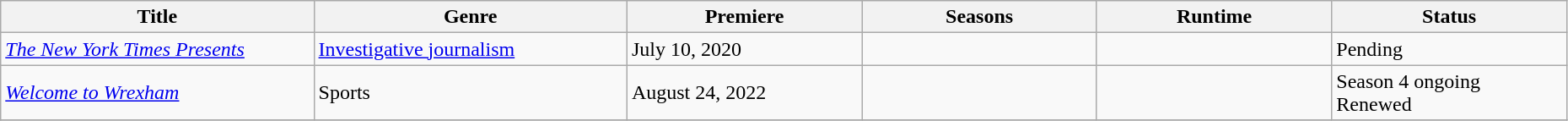<table class="wikitable sortable" style="width:98%;">
<tr>
<th style="width:20%;">Title</th>
<th style="width:20%;">Genre</th>
<th style="width:15%;">Premiere</th>
<th style="width:15%;">Seasons</th>
<th style="width:15%;">Runtime</th>
<th style="width:15%;">Status</th>
</tr>
<tr>
<td><em><a href='#'>The New York Times Presents</a></em></td>
<td><a href='#'>Investigative journalism</a></td>
<td>July 10, 2020</td>
<td></td>
<td></td>
<td>Pending</td>
</tr>
<tr>
<td><em><a href='#'>Welcome to Wrexham</a></em></td>
<td>Sports</td>
<td>August 24, 2022</td>
<td></td>
<td></td>
<td>Season 4 ongoing<br>Renewed</td>
</tr>
<tr>
</tr>
</table>
